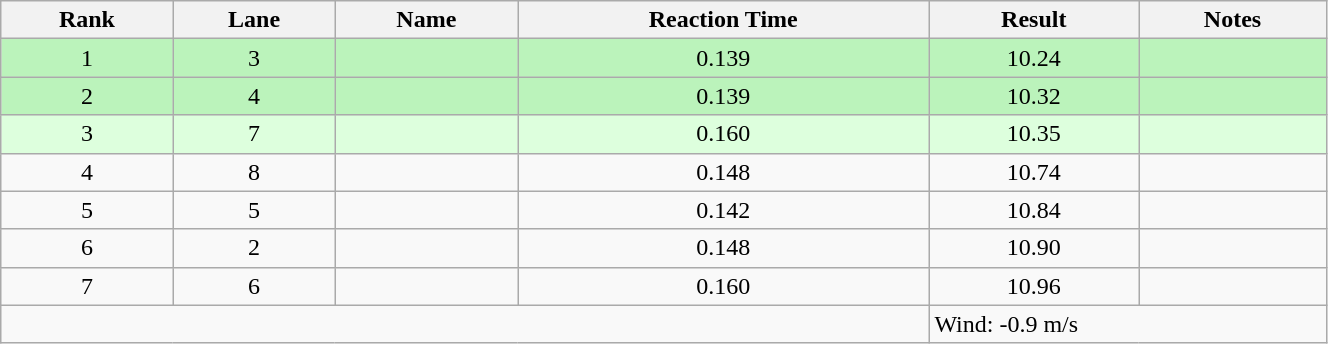<table class="wikitable sortable" style="text-align:center;width: 70%">
<tr>
<th>Rank</th>
<th>Lane</th>
<th>Name</th>
<th>Reaction Time</th>
<th>Result</th>
<th>Notes</th>
</tr>
<tr bgcolor=bbf3bb>
<td>1</td>
<td>3</td>
<td align="left"></td>
<td>0.139</td>
<td>10.24</td>
<td></td>
</tr>
<tr bgcolor=bbf3bb>
<td>2</td>
<td>4</td>
<td align="left"></td>
<td>0.139</td>
<td>10.32</td>
<td></td>
</tr>
<tr bgcolor=ddffdd>
<td>3</td>
<td>7</td>
<td align="left"></td>
<td>0.160</td>
<td>10.35</td>
<td></td>
</tr>
<tr>
<td>4</td>
<td>8</td>
<td align="left"></td>
<td>0.148</td>
<td>10.74</td>
<td></td>
</tr>
<tr>
<td>5</td>
<td>5</td>
<td align="left"></td>
<td>0.142</td>
<td>10.84</td>
<td></td>
</tr>
<tr>
<td>6</td>
<td>2</td>
<td align="left"></td>
<td>0.148</td>
<td>10.90</td>
<td></td>
</tr>
<tr>
<td>7</td>
<td>6</td>
<td align="left"></td>
<td>0.160</td>
<td>10.96</td>
<td></td>
</tr>
<tr class="sortbottom">
<td colspan=4></td>
<td colspan="2" style="text-align:left;">Wind: -0.9 m/s</td>
</tr>
</table>
